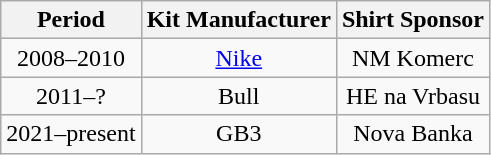<table class="wikitable" style="text-align: center">
<tr>
<th>Period</th>
<th>Kit Manufacturer</th>
<th>Shirt Sponsor</th>
</tr>
<tr>
<td>2008–2010</td>
<td rowspan=1><a href='#'>Nike</a></td>
<td rowspan=1>NM Komerc</td>
</tr>
<tr>
<td>2011–?</td>
<td rowspan=1>Bull</td>
<td rowspan=1>HE na Vrbasu</td>
</tr>
<tr>
<td>2021–present</td>
<td rowspan=1>GB3</td>
<td rowspan=1>Nova Banka</td>
</tr>
</table>
